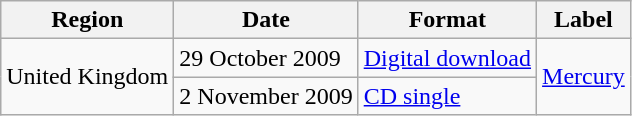<table class="wikitable">
<tr>
<th>Region</th>
<th>Date</th>
<th>Format</th>
<th>Label</th>
</tr>
<tr>
<td rowspan=2>United Kingdom</td>
<td>29 October 2009</td>
<td><a href='#'>Digital download</a></td>
<td rowspan=2><a href='#'>Mercury</a></td>
</tr>
<tr>
<td>2 November 2009</td>
<td><a href='#'>CD single</a></td>
</tr>
</table>
